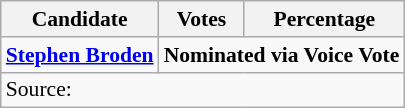<table class="wikitable sortable tpl-blanktable" style="font-size:90%;text-align:center;">
<tr>
<th rowspan="2">Candidate</th>
<th rowspan="2">Votes</th>
<th rowspan="2">Percentage</th>
</tr>
<tr>
</tr>
<tr>
<td style="text-align:left;"><strong><a href='#'>Stephen Broden</a></strong></td>
<td colspan="2"><strong>Nominated via Voice Vote</strong></td>
</tr>
<tr>
<td colspan="5" style="text-align:left;">Source:</td>
</tr>
</table>
